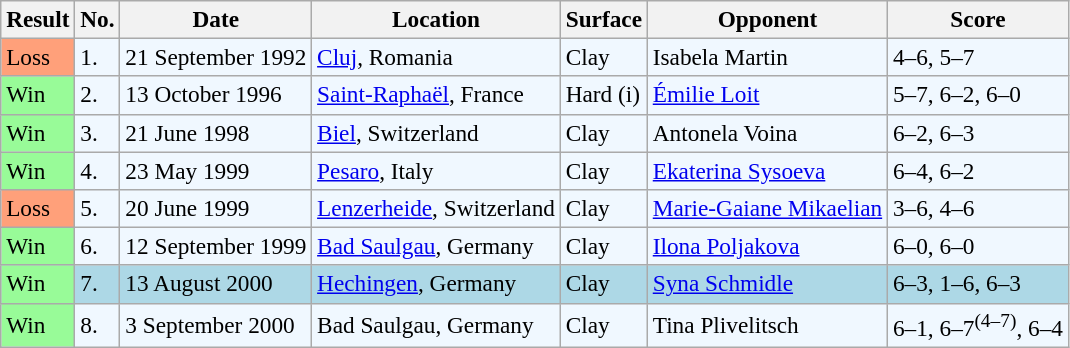<table class="sortable wikitable" style="font-size:97%">
<tr>
<th>Result</th>
<th>No.</th>
<th>Date</th>
<th>Location</th>
<th>Surface</th>
<th>Opponent</th>
<th>Score</th>
</tr>
<tr style="background:#f0f8ff;">
<td style="background:#ffa07a;">Loss</td>
<td>1.</td>
<td>21 September 1992</td>
<td><a href='#'>Cluj</a>, Romania</td>
<td>Clay</td>
<td> Isabela Martin</td>
<td>4–6, 5–7</td>
</tr>
<tr style="background:#f0f8ff;">
<td style="background:#98fb98;">Win</td>
<td>2.</td>
<td>13 October 1996</td>
<td><a href='#'>Saint-Raphaël</a>, France</td>
<td>Hard (i)</td>
<td> <a href='#'>Émilie Loit</a></td>
<td>5–7, 6–2, 6–0</td>
</tr>
<tr style="background:#f0f8ff;">
<td style="background:#98fb98;">Win</td>
<td>3.</td>
<td>21 June 1998</td>
<td><a href='#'>Biel</a>, Switzerland</td>
<td>Clay</td>
<td> Antonela Voina</td>
<td>6–2, 6–3</td>
</tr>
<tr style="background:#f0f8ff;">
<td style="background:#98fb98;">Win</td>
<td>4.</td>
<td>23 May 1999</td>
<td><a href='#'>Pesaro</a>, Italy</td>
<td>Clay</td>
<td> <a href='#'>Ekaterina Sysoeva</a></td>
<td>6–4, 6–2</td>
</tr>
<tr style="background:#f0f8ff;">
<td style="background:#ffa07a;">Loss</td>
<td>5.</td>
<td>20 June 1999</td>
<td><a href='#'>Lenzerheide</a>, Switzerland</td>
<td>Clay</td>
<td> <a href='#'>Marie-Gaiane Mikaelian</a></td>
<td>3–6, 4–6</td>
</tr>
<tr style="background:#f0f8ff;">
<td style="background:#98fb98;">Win</td>
<td>6.</td>
<td>12 September 1999</td>
<td><a href='#'>Bad Saulgau</a>, Germany</td>
<td>Clay</td>
<td> <a href='#'>Ilona Poljakova</a></td>
<td>6–0, 6–0</td>
</tr>
<tr style="background:lightblue;">
<td style="background:#98fb98;">Win</td>
<td>7.</td>
<td>13 August 2000</td>
<td><a href='#'>Hechingen</a>, Germany</td>
<td>Clay</td>
<td> <a href='#'>Syna Schmidle</a></td>
<td>6–3, 1–6, 6–3</td>
</tr>
<tr style="background:#f0f8ff;">
<td style="background:#98fb98;">Win</td>
<td>8.</td>
<td>3 September 2000</td>
<td>Bad Saulgau, Germany</td>
<td>Clay</td>
<td> Tina Plivelitsch</td>
<td>6–1, 6–7<sup>(4–7)</sup>, 6–4</td>
</tr>
</table>
